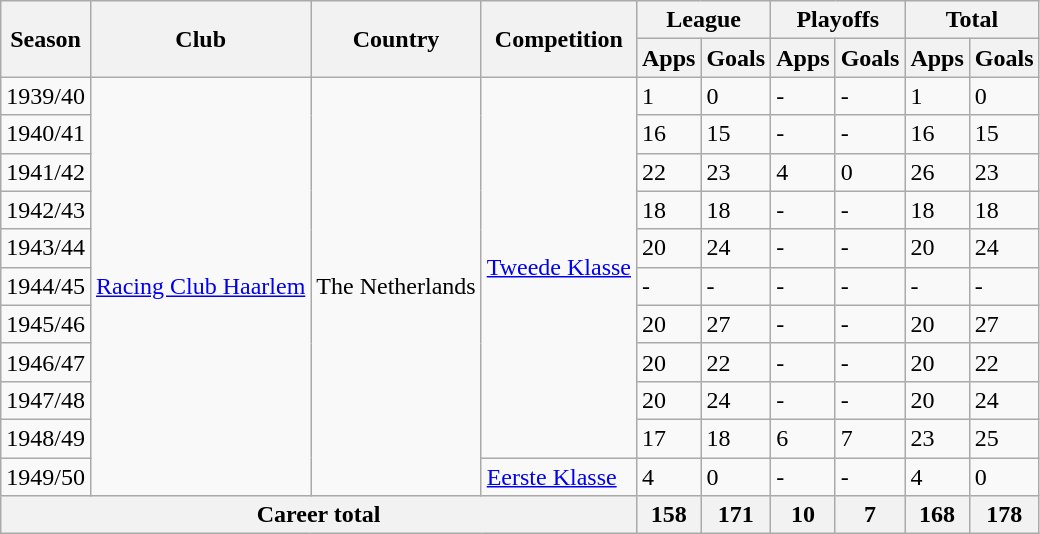<table class="wikitable">
<tr>
<th rowspan="2">Season</th>
<th rowspan="2">Club</th>
<th rowspan="2">Country</th>
<th rowspan="2">Competition</th>
<th colspan="2">League</th>
<th colspan="2">Playoffs</th>
<th colspan="2">Total</th>
</tr>
<tr>
<th>Apps</th>
<th>Goals</th>
<th>Apps</th>
<th>Goals</th>
<th>Apps</th>
<th>Goals</th>
</tr>
<tr>
<td>1939/40</td>
<td rowspan="11"><a href='#'>Racing Club Haarlem</a></td>
<td rowspan="11">The Netherlands</td>
<td rowspan="10"><a href='#'>Tweede Klasse</a></td>
<td>1</td>
<td>0</td>
<td>-</td>
<td>-</td>
<td>1</td>
<td>0</td>
</tr>
<tr>
<td>1940/41</td>
<td>16</td>
<td>15</td>
<td>-</td>
<td>-</td>
<td>16</td>
<td>15</td>
</tr>
<tr>
<td>1941/42</td>
<td>22</td>
<td>23</td>
<td>4</td>
<td>0</td>
<td>26</td>
<td>23</td>
</tr>
<tr>
<td>1942/43</td>
<td>18</td>
<td>18</td>
<td>-</td>
<td>-</td>
<td>18</td>
<td>18</td>
</tr>
<tr>
<td>1943/44</td>
<td>20</td>
<td>24</td>
<td>-</td>
<td>-</td>
<td>20</td>
<td>24</td>
</tr>
<tr>
<td>1944/45</td>
<td>-</td>
<td>-</td>
<td>-</td>
<td>-</td>
<td>-</td>
<td>-</td>
</tr>
<tr>
<td>1945/46</td>
<td>20</td>
<td>27</td>
<td>-</td>
<td>-</td>
<td>20</td>
<td>27</td>
</tr>
<tr>
<td>1946/47</td>
<td>20</td>
<td>22</td>
<td>-</td>
<td>-</td>
<td>20</td>
<td>22</td>
</tr>
<tr>
<td>1947/48</td>
<td>20</td>
<td>24</td>
<td>-</td>
<td>-</td>
<td>20</td>
<td>24</td>
</tr>
<tr>
<td>1948/49</td>
<td>17</td>
<td>18</td>
<td>6</td>
<td>7</td>
<td>23</td>
<td>25</td>
</tr>
<tr>
<td>1949/50</td>
<td><a href='#'>Eerste Klasse</a></td>
<td>4</td>
<td>0</td>
<td>-</td>
<td>-</td>
<td>4</td>
<td>0</td>
</tr>
<tr>
<th colspan="4">Career total</th>
<th>158</th>
<th>171</th>
<th>10</th>
<th>7</th>
<th>168</th>
<th>178</th>
</tr>
</table>
